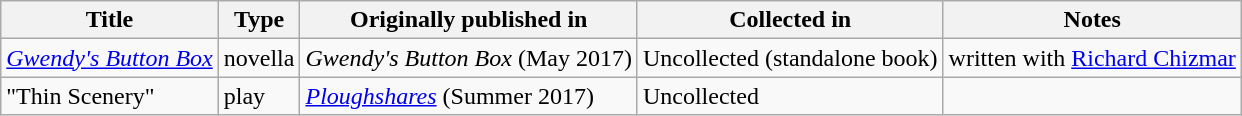<table class="wikitable">
<tr>
<th>Title</th>
<th>Type</th>
<th>Originally published in</th>
<th>Collected in</th>
<th>Notes</th>
</tr>
<tr>
<td><em><a href='#'>Gwendy's Button Box</a></em></td>
<td>novella</td>
<td><em>Gwendy's Button Box</em> (May 2017)</td>
<td>Uncollected (standalone book)</td>
<td>written with <a href='#'>Richard Chizmar</a></td>
</tr>
<tr>
<td>"Thin Scenery"</td>
<td>play</td>
<td><em><a href='#'>Ploughshares</a></em> (Summer 2017)</td>
<td>Uncollected</td>
<td></td>
</tr>
</table>
